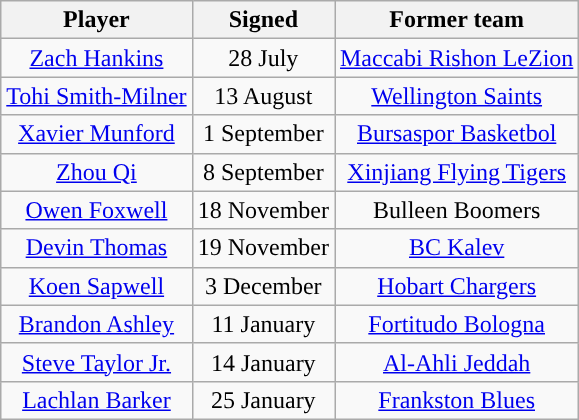<table class="wikitable sortable sortable" style="text-align: center">
<tr>
<th>Player</th>
<th>Signed</th>
<th>Former team</th>
</tr>
<tr>
<td><a href='#'>Zach Hankins</a></td>
<td>28 July</td>
<td><a href='#'> Maccabi Rishon LeZion</a></td>
</tr>
<tr>
<td><a href='#'>Tohi Smith-Milner</a></td>
<td>13 August</td>
<td><a href='#'>Wellington Saints</a></td>
</tr>
<tr>
<td><a href='#'>Xavier Munford</a></td>
<td>1 September</td>
<td><a href='#'>Bursaspor Basketbol</a></td>
</tr>
<tr>
<td><a href='#'>Zhou Qi</a></td>
<td>8 September</td>
<td><a href='#'>Xinjiang Flying Tigers</a></td>
</tr>
<tr>
<td><a href='#'>Owen Foxwell</a></td>
<td>18 November</td>
<td>Bulleen Boomers</td>
</tr>
<tr>
<td><a href='#'>Devin Thomas</a></td>
<td>19 November</td>
<td><a href='#'>BC Kalev</a></td>
</tr>
<tr>
<td><a href='#'>Koen Sapwell</a></td>
<td>3 December</td>
<td><a href='#'>Hobart Chargers</a></td>
</tr>
<tr>
<td><a href='#'>Brandon Ashley</a></td>
<td>11 January</td>
<td><a href='#'>Fortitudo Bologna</a></td>
</tr>
<tr>
<td><a href='#'>Steve Taylor Jr.</a></td>
<td>14 January</td>
<td><a href='#'>Al-Ahli Jeddah</a></td>
</tr>
<tr>
<td><a href='#'>Lachlan Barker</a></td>
<td>25 January</td>
<td><a href='#'>Frankston Blues</a></td>
</tr>
</table>
